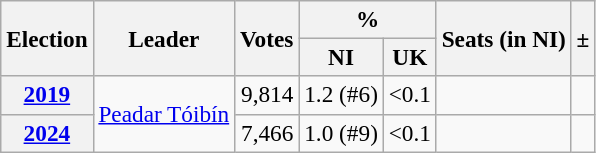<table class="wikitable" style="font-size:97%; text-align:right;">
<tr>
<th rowspan=2>Election</th>
<th rowspan=2>Leader</th>
<th rowspan=2>Votes</th>
<th colspan=2>%</th>
<th rowspan=2>Seats (in NI)</th>
<th rowspan=2>±</th>
</tr>
<tr>
<th>NI</th>
<th>UK</th>
</tr>
<tr>
<th><a href='#'>2019</a></th>
<td align=left rowspan=2><a href='#'>Peadar Tóibín</a></td>
<td>9,814</td>
<td>1.2 (#6)</td>
<td><0.1</td>
<td></td>
<td></td>
</tr>
<tr>
<th><a href='#'>2024</a></th>
<td>7,466</td>
<td>1.0 (#9)</td>
<td><0.1</td>
<td></td>
<td></td>
</tr>
</table>
